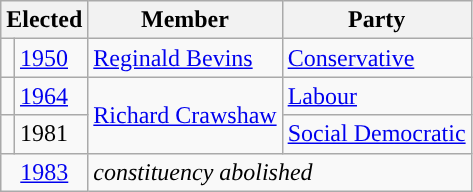<table class="wikitable">
<tr>
<th colspan="2">Elected</th>
<th>Member </th>
<th>Party</th>
</tr>
<tr>
<td style="color:inherit;background-color: "></td>
<td><a href='#'>1950</a></td>
<td><a href='#'>Reginald Bevins</a></td>
<td><a href='#'>Conservative</a></td>
</tr>
<tr>
<td style="color:inherit;background-color: "></td>
<td><a href='#'>1964</a></td>
<td rowspan="2"><a href='#'>Richard Crawshaw</a></td>
<td><a href='#'>Labour</a></td>
</tr>
<tr>
<td style="color:inherit;background-color: "></td>
<td>1981</td>
<td><a href='#'>Social Democratic</a></td>
</tr>
<tr>
<td colspan="2" align="center"><a href='#'>1983</a></td>
<td colspan="2"><em>constituency abolished</em></td>
</tr>
</table>
